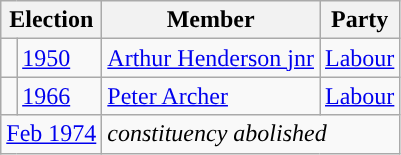<table class="wikitable">
<tr>
<th colspan="2">Election</th>
<th>Member</th>
<th>Party</th>
</tr>
<tr>
<td style="color:inherit;background-color: "></td>
<td><a href='#'>1950</a></td>
<td><a href='#'>Arthur Henderson jnr</a></td>
<td><a href='#'>Labour</a></td>
</tr>
<tr>
<td style="color:inherit;background-color: "></td>
<td><a href='#'>1966</a></td>
<td><a href='#'>Peter Archer</a></td>
<td><a href='#'>Labour</a></td>
</tr>
<tr>
<td colspan="2" align="right"><a href='#'>Feb 1974</a></td>
<td colspan="2"><em>constituency abolished</em></td>
</tr>
</table>
